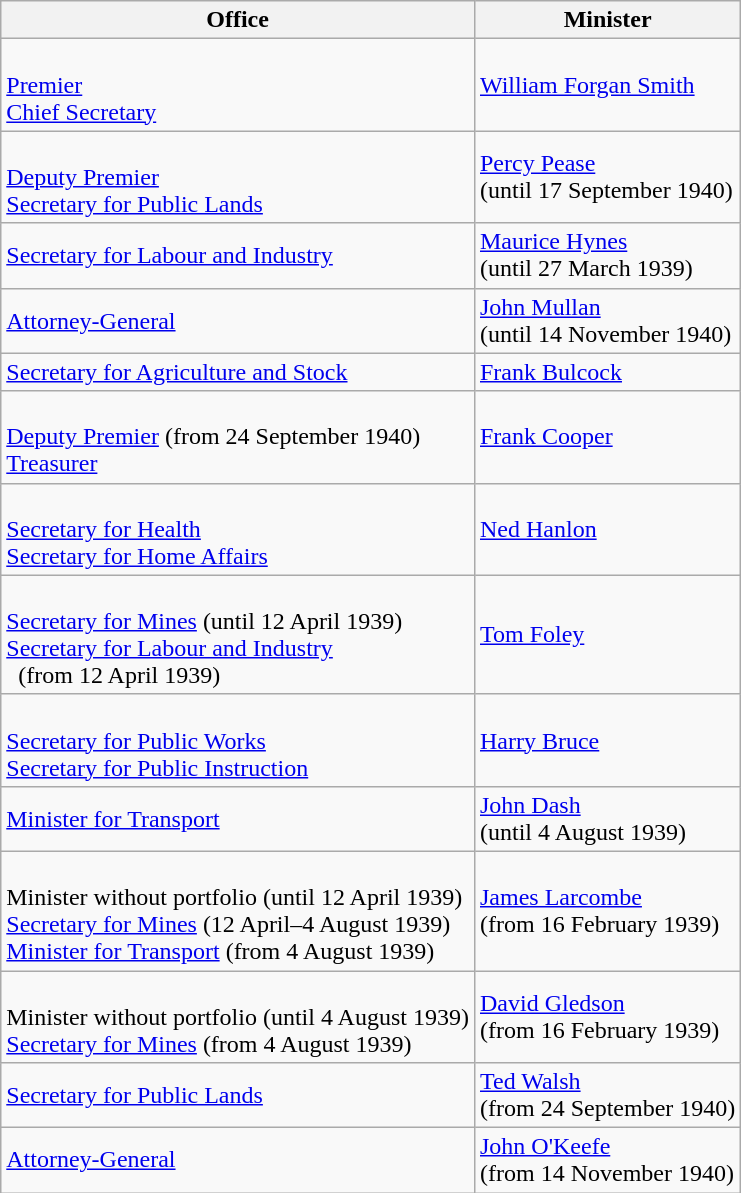<table class="wikitable">
<tr>
<th>Office</th>
<th>Minister</th>
</tr>
<tr>
<td><br><a href='#'>Premier</a><br>
<a href='#'>Chief Secretary</a><br></td>
<td><a href='#'>William Forgan Smith</a></td>
</tr>
<tr>
<td><br><a href='#'>Deputy Premier</a><br>
<a href='#'>Secretary for Public Lands</a></td>
<td><a href='#'>Percy Pease</a><br>(until 17 September 1940)</td>
</tr>
<tr>
<td><a href='#'>Secretary for Labour and Industry</a></td>
<td><a href='#'>Maurice Hynes</a><br>(until 27 March 1939)</td>
</tr>
<tr>
<td><a href='#'>Attorney-General</a></td>
<td><a href='#'>John Mullan</a><br>(until 14 November 1940)</td>
</tr>
<tr>
<td><a href='#'>Secretary for Agriculture and Stock</a></td>
<td><a href='#'>Frank Bulcock</a></td>
</tr>
<tr>
<td><br><a href='#'>Deputy Premier</a> (from 24 September 1940)<br>
<a href='#'>Treasurer</a></td>
<td><a href='#'>Frank Cooper</a></td>
</tr>
<tr>
<td><br><a href='#'>Secretary for Health</a><br>
<a href='#'>Secretary for Home Affairs</a></td>
<td><a href='#'>Ned Hanlon</a></td>
</tr>
<tr>
<td><br><a href='#'>Secretary for Mines</a> (until 12 April 1939)<br>
<a href='#'>Secretary for Labour and Industry</a><br>  (from 12 April 1939)</td>
<td><a href='#'>Tom Foley</a></td>
</tr>
<tr>
<td><br><a href='#'>Secretary for Public Works</a><br>
<a href='#'>Secretary for Public Instruction</a></td>
<td><a href='#'>Harry Bruce</a></td>
</tr>
<tr>
<td><a href='#'>Minister for Transport</a></td>
<td><a href='#'>John Dash</a><br>(until 4 August 1939)</td>
</tr>
<tr>
<td><br>Minister without portfolio (until 12 April 1939)<br>
<a href='#'>Secretary for Mines</a> (12 April–4 August 1939)<br>
<a href='#'>Minister for Transport</a> (from 4 August 1939)</td>
<td><a href='#'>James Larcombe</a><br>(from 16 February 1939)</td>
</tr>
<tr>
<td><br>Minister without portfolio (until 4 August 1939)<br>
<a href='#'>Secretary for Mines</a> (from 4 August 1939)</td>
<td><a href='#'>David Gledson</a><br>(from 16 February 1939)</td>
</tr>
<tr>
<td><a href='#'>Secretary for Public Lands</a></td>
<td><a href='#'>Ted Walsh</a><br>(from 24 September 1940)</td>
</tr>
<tr>
<td><a href='#'>Attorney-General</a></td>
<td><a href='#'>John O'Keefe</a><br>(from 14 November 1940)</td>
</tr>
</table>
